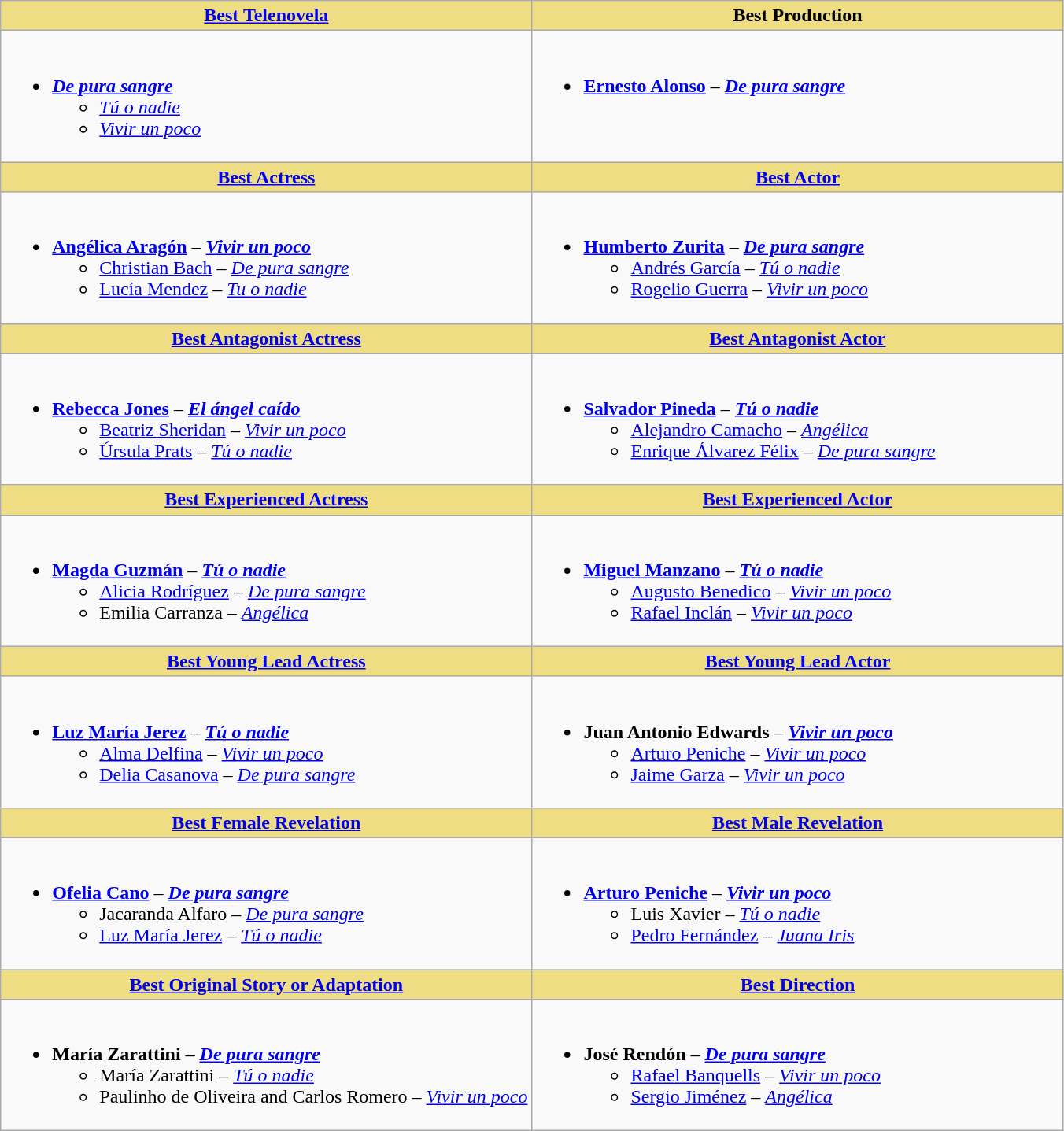<table class="wikitable">
<tr>
<th style="background:#EEDD82; width:50%"><a href='#'>Best Telenovela</a></th>
<th style="background:#EEDD82; width:50%">Best Production</th>
</tr>
<tr>
<td valign="top"><br><ul><li><strong><em><a href='#'>De pura sangre</a></em></strong><ul><li><em><a href='#'>Tú o nadie</a></em></li><li><em><a href='#'>Vivir un poco</a></em></li></ul></li></ul></td>
<td valign="top"><br><ul><li><strong><a href='#'>Ernesto Alonso</a></strong> – <strong><em><a href='#'>De pura sangre</a></em></strong></li></ul></td>
</tr>
<tr>
<th style="background:#EEDD82; width:50%"><a href='#'>Best Actress</a></th>
<th style="background:#EEDD82; width:50%"><a href='#'>Best Actor</a></th>
</tr>
<tr>
<td valign="top"><br><ul><li><strong><a href='#'>Angélica Aragón</a></strong> – <strong><em><a href='#'>Vivir un poco</a></em></strong><ul><li><a href='#'>Christian Bach</a> – <em><a href='#'>De pura sangre</a></em></li><li><a href='#'>Lucía Mendez</a> – <em><a href='#'>Tu o nadie</a></em></li></ul></li></ul></td>
<td valign="top"><br><ul><li><strong><a href='#'>Humberto Zurita</a></strong> – <strong><em><a href='#'>De pura sangre</a></em></strong><ul><li><a href='#'>Andrés García</a> – <em><a href='#'>Tú o nadie</a></em></li><li><a href='#'>Rogelio Guerra</a> – <em><a href='#'>Vivir un poco</a></em></li></ul></li></ul></td>
</tr>
<tr>
<th style="background:#EEDD82; width:50%"><a href='#'>Best Antagonist Actress</a></th>
<th style="background:#EEDD82; width:50%"><a href='#'>Best Antagonist Actor</a></th>
</tr>
<tr>
<td valign="top"><br><ul><li><strong><a href='#'>Rebecca Jones</a></strong> – <strong><em><a href='#'>El ángel caído</a></em></strong><ul><li><a href='#'>Beatriz Sheridan</a> – <em><a href='#'>Vivir un poco</a></em></li><li><a href='#'>Úrsula Prats</a> – <em><a href='#'>Tú o nadie</a></em></li></ul></li></ul></td>
<td valign="top"><br><ul><li><strong><a href='#'>Salvador Pineda</a></strong> – <strong><em><a href='#'>Tú o nadie</a></em></strong><ul><li><a href='#'>Alejandro Camacho</a> – <em><a href='#'>Angélica</a></em></li><li><a href='#'>Enrique Álvarez Félix</a> – <em><a href='#'>De pura sangre</a></em></li></ul></li></ul></td>
</tr>
<tr>
<th style="background:#EEDD82; width:50%"><a href='#'>Best Experienced Actress</a></th>
<th style="background:#EEDD82; width:50%"><a href='#'>Best Experienced Actor</a></th>
</tr>
<tr>
<td valign="top"><br><ul><li><strong><a href='#'>Magda Guzmán</a></strong> – <strong><em><a href='#'>Tú o nadie</a></em></strong><ul><li><a href='#'>Alicia Rodríguez</a> – <em><a href='#'>De pura sangre</a></em></li><li>Emilia Carranza – <em><a href='#'>Angélica</a></em></li></ul></li></ul></td>
<td valign="top"><br><ul><li><strong><a href='#'>Miguel Manzano</a></strong> – <strong><em><a href='#'>Tú o nadie</a></em></strong><ul><li><a href='#'>Augusto Benedico</a> – <em><a href='#'>Vivir un poco</a></em></li><li><a href='#'>Rafael Inclán</a> – <em><a href='#'>Vivir un poco</a></em></li></ul></li></ul></td>
</tr>
<tr>
<th style="background:#EEDD82; width:50%"><a href='#'>Best Young Lead Actress</a></th>
<th style="background:#EEDD82; width:50%"><a href='#'>Best Young Lead Actor</a></th>
</tr>
<tr>
<td valign="top"><br><ul><li><strong><a href='#'>Luz María Jerez</a></strong> – <strong><em><a href='#'>Tú o nadie</a></em></strong><ul><li><a href='#'>Alma Delfina</a> – <em><a href='#'>Vivir un poco</a></em></li><li><a href='#'>Delia Casanova</a> – <em><a href='#'>De pura sangre</a></em></li></ul></li></ul></td>
<td valign="top"><br><ul><li><strong>Juan Antonio Edwards</strong> – <strong><em><a href='#'>Vivir un poco</a></em></strong><ul><li><a href='#'>Arturo Peniche</a> – <em><a href='#'>Vivir un poco</a></em></li><li><a href='#'>Jaime Garza</a> – <em><a href='#'>Vivir un poco</a></em></li></ul></li></ul></td>
</tr>
<tr>
<th style="background:#EEDD82; width:50%"><a href='#'>Best Female Revelation</a></th>
<th style="background:#EEDD82; width:50%"><a href='#'>Best Male Revelation</a></th>
</tr>
<tr>
<td valign="top"><br><ul><li><strong><a href='#'>Ofelia Cano</a></strong> – <strong><em><a href='#'>De pura sangre</a></em></strong><ul><li>Jacaranda Alfaro – <em><a href='#'>De pura sangre</a></em></li><li><a href='#'>Luz María Jerez</a> – <em><a href='#'>Tú o nadie</a></em></li></ul></li></ul></td>
<td valign="top"><br><ul><li><strong><a href='#'>Arturo Peniche</a></strong> – <strong><em><a href='#'>Vivir un poco</a></em></strong><ul><li>Luis Xavier – <em><a href='#'>Tú o nadie</a></em></li><li><a href='#'>Pedro Fernández</a> – <em><a href='#'>Juana Iris</a></em></li></ul></li></ul></td>
</tr>
<tr>
<th style="background:#EEDD82; width:50%"><a href='#'>Best Original Story or Adaptation</a></th>
<th style="background:#EEDD82; width:50%"><a href='#'>Best Direction</a></th>
</tr>
<tr>
<td valign="top"><br><ul><li><strong>María Zarattini</strong> – <strong><em><a href='#'>De pura sangre</a></em></strong><ul><li>María Zarattini – <em><a href='#'>Tú o nadie</a></em></li><li>Paulinho de Oliveira and Carlos Romero – <em><a href='#'>Vivir un poco</a></em></li></ul></li></ul></td>
<td valign="top"><br><ul><li><strong>José Rendón</strong> – <strong><em><a href='#'>De pura sangre</a></em></strong><ul><li><a href='#'>Rafael Banquells</a> – <em><a href='#'>Vivir un poco</a></em></li><li><a href='#'>Sergio Jiménez</a> – <em><a href='#'>Angélica</a></em></li></ul></li></ul></td>
</tr>
</table>
